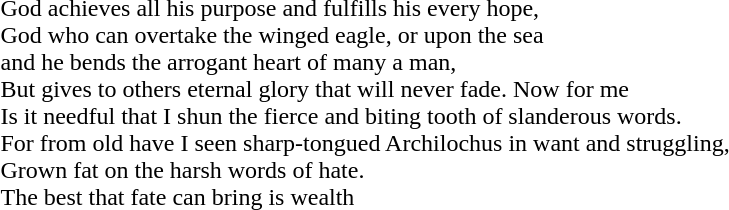<table style="border: 0px; margin-left:100px; white-space:nowrap;">
<tr>
<th scope="col" width="400px"></th>
<th scope="col" width="400px"></th>
</tr>
<tr border="0">
</tr>
<tr Valign=top>
<td><br></td>
<td><br>God achieves all his purpose and fulfills his every hope,<br>
God who can overtake the winged eagle, or upon the sea<br>and he bends the arrogant heart of many a man,<br>
But gives to others eternal glory that will never fade. Now for me<br>
Is it needful that I shun the fierce and biting tooth of slanderous words.<br>
For from old have I seen sharp-tongued Archilochus in want and struggling,<br>
Grown fat on the harsh words of hate.<br>
The best that fate can bring is wealth<br></td>
</tr>
</table>
